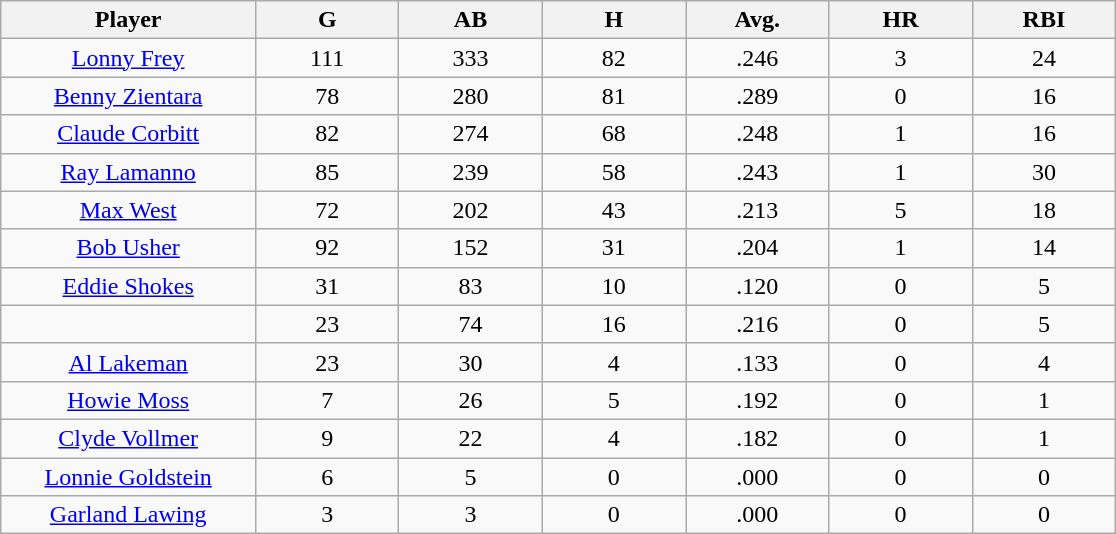<table class="wikitable sortable">
<tr>
<th bgcolor="#DDDDFF" width="16%">Player</th>
<th bgcolor="#DDDDFF" width="9%">G</th>
<th bgcolor="#DDDDFF" width="9%">AB</th>
<th bgcolor="#DDDDFF" width="9%">H</th>
<th bgcolor="#DDDDFF" width="9%">Avg.</th>
<th bgcolor="#DDDDFF" width="9%">HR</th>
<th bgcolor="#DDDDFF" width="9%">RBI</th>
</tr>
<tr align="center">
<td><a href='#'>Lonny Frey</a></td>
<td>111</td>
<td>333</td>
<td>82</td>
<td>.246</td>
<td>3</td>
<td>24</td>
</tr>
<tr align=center>
<td><a href='#'>Benny Zientara</a></td>
<td>78</td>
<td>280</td>
<td>81</td>
<td>.289</td>
<td>0</td>
<td>16</td>
</tr>
<tr align=center>
<td><a href='#'>Claude Corbitt</a></td>
<td>82</td>
<td>274</td>
<td>68</td>
<td>.248</td>
<td>1</td>
<td>16</td>
</tr>
<tr align=center>
<td><a href='#'>Ray Lamanno</a></td>
<td>85</td>
<td>239</td>
<td>58</td>
<td>.243</td>
<td>1</td>
<td>30</td>
</tr>
<tr align=center>
<td><a href='#'>Max West</a></td>
<td>72</td>
<td>202</td>
<td>43</td>
<td>.213</td>
<td>5</td>
<td>18</td>
</tr>
<tr align=center>
<td><a href='#'>Bob Usher</a></td>
<td>92</td>
<td>152</td>
<td>31</td>
<td>.204</td>
<td>1</td>
<td>14</td>
</tr>
<tr align=center>
<td><a href='#'>Eddie Shokes</a></td>
<td>31</td>
<td>83</td>
<td>10</td>
<td>.120</td>
<td>0</td>
<td>5</td>
</tr>
<tr align=center>
<td></td>
<td>23</td>
<td>74</td>
<td>16</td>
<td>.216</td>
<td>0</td>
<td>5</td>
</tr>
<tr align="center">
<td><a href='#'>Al Lakeman</a></td>
<td>23</td>
<td>30</td>
<td>4</td>
<td>.133</td>
<td>0</td>
<td>4</td>
</tr>
<tr align=center>
<td><a href='#'>Howie Moss</a></td>
<td>7</td>
<td>26</td>
<td>5</td>
<td>.192</td>
<td>0</td>
<td>1</td>
</tr>
<tr align=center>
<td><a href='#'>Clyde Vollmer</a></td>
<td>9</td>
<td>22</td>
<td>4</td>
<td>.182</td>
<td>0</td>
<td>1</td>
</tr>
<tr align=center>
<td><a href='#'>Lonnie Goldstein</a></td>
<td>6</td>
<td>5</td>
<td>0</td>
<td>.000</td>
<td>0</td>
<td>0</td>
</tr>
<tr align=center>
<td><a href='#'>Garland Lawing</a></td>
<td>3</td>
<td>3</td>
<td>0</td>
<td>.000</td>
<td>0</td>
<td>0</td>
</tr>
</table>
